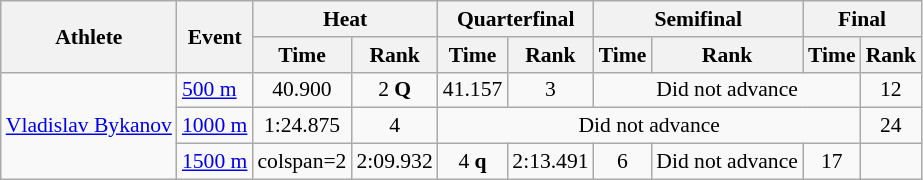<table class="wikitable" style="font-size:90%">
<tr>
<th rowspan="2">Athlete</th>
<th rowspan="2">Event</th>
<th colspan="2">Heat</th>
<th colspan="2">Quarterfinal</th>
<th colspan="2">Semifinal</th>
<th colspan="2">Final</th>
</tr>
<tr>
<th>Time</th>
<th>Rank</th>
<th>Time</th>
<th>Rank</th>
<th>Time</th>
<th>Rank</th>
<th>Time</th>
<th>Rank</th>
</tr>
<tr align=center>
<td align=left rowspan=3><a href='#'>Vladislav Bykanov</a></td>
<td align=left><a href='#'>500 m</a></td>
<td>40.900</td>
<td>2 <strong>Q</strong></td>
<td>41.157</td>
<td>3</td>
<td colspan=3>Did not advance</td>
<td>12</td>
</tr>
<tr align=center>
<td align=left><a href='#'>1000 m</a></td>
<td>1:24.875</td>
<td>4</td>
<td colspan=5>Did not advance</td>
<td>24</td>
</tr>
<tr align=center>
<td align=left><a href='#'>1500 m</a></td>
<td>colspan=2 </td>
<td>2:09.932</td>
<td>4 <strong>q</strong></td>
<td>2:13.491</td>
<td>6</td>
<td>Did not advance</td>
<td>17</td>
</tr>
</table>
